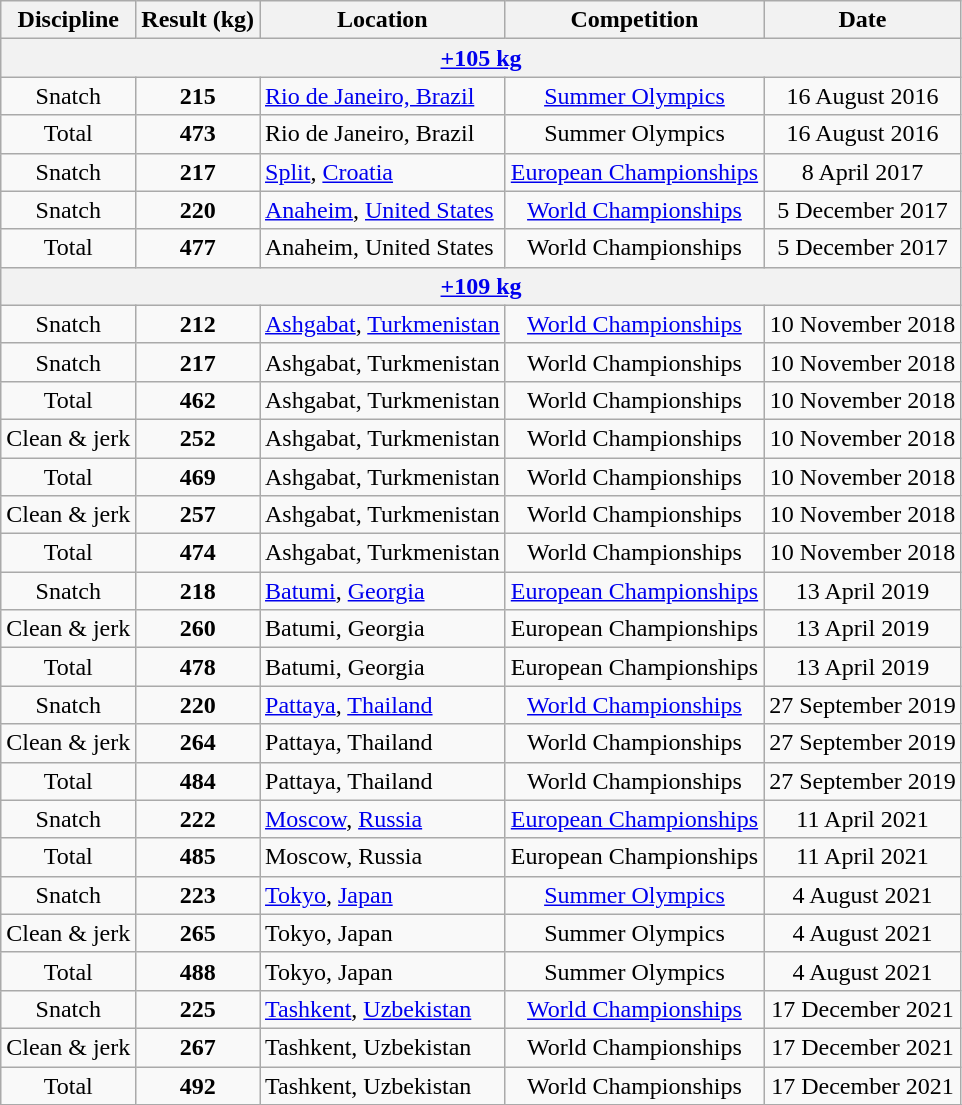<table class = "wikitable" style="text-align:center;">
<tr>
<th>Discipline</th>
<th>Result (kg)</th>
<th>Location</th>
<th>Competition</th>
<th>Date</th>
</tr>
<tr>
<th colspan=5><strong><a href='#'>+105 kg</a></strong></th>
</tr>
<tr>
<td>Snatch</td>
<td><strong>215</strong></td>
<td align=left> <a href='#'>Rio de Janeiro, Brazil</a></td>
<td><a href='#'>Summer Olympics</a></td>
<td>16 August 2016</td>
</tr>
<tr>
<td>Total</td>
<td><strong>473</strong></td>
<td align=left> Rio de Janeiro, Brazil</td>
<td>Summer Olympics</td>
<td>16 August 2016</td>
</tr>
<tr>
<td>Snatch</td>
<td><strong>217</strong></td>
<td align=left> <a href='#'>Split</a>, <a href='#'>Croatia</a></td>
<td><a href='#'>European Championships</a></td>
<td>8 April 2017</td>
</tr>
<tr>
<td>Snatch</td>
<td><strong>220</strong></td>
<td align=left> <a href='#'>Anaheim</a>, <a href='#'>United States</a></td>
<td><a href='#'>World Championships</a></td>
<td>5 December 2017</td>
</tr>
<tr>
<td>Total</td>
<td><strong>477</strong></td>
<td align=left> Anaheim, United States</td>
<td>World Championships</td>
<td>5 December 2017</td>
</tr>
<tr>
<th colspan=5><strong><a href='#'>+109 kg</a></strong></th>
</tr>
<tr>
<td>Snatch</td>
<td><strong>212</strong></td>
<td align=left> <a href='#'>Ashgabat</a>, <a href='#'>Turkmenistan</a></td>
<td><a href='#'>World Championships</a></td>
<td>10 November 2018</td>
</tr>
<tr>
<td>Snatch</td>
<td><strong>217</strong></td>
<td align=left> Ashgabat, Turkmenistan</td>
<td>World Championships</td>
<td>10 November 2018</td>
</tr>
<tr>
<td>Total</td>
<td><strong>462</strong></td>
<td align=left> Ashgabat, Turkmenistan</td>
<td>World Championships</td>
<td>10 November 2018</td>
</tr>
<tr>
<td>Clean & jerk</td>
<td><strong>252</strong></td>
<td align=left> Ashgabat, Turkmenistan</td>
<td>World Championships</td>
<td>10 November 2018</td>
</tr>
<tr>
<td>Total</td>
<td><strong>469</strong></td>
<td align=left> Ashgabat, Turkmenistan</td>
<td>World Championships</td>
<td>10 November 2018</td>
</tr>
<tr>
<td>Clean & jerk</td>
<td><strong>257</strong></td>
<td align=left> Ashgabat, Turkmenistan</td>
<td>World Championships</td>
<td>10 November 2018</td>
</tr>
<tr>
<td>Total</td>
<td><strong>474</strong></td>
<td align=left> Ashgabat, Turkmenistan</td>
<td>World Championships</td>
<td>10 November 2018</td>
</tr>
<tr>
<td>Snatch</td>
<td><strong>218</strong></td>
<td align=left> <a href='#'>Batumi</a>, <a href='#'>Georgia</a></td>
<td><a href='#'>European Championships</a></td>
<td>13 April 2019</td>
</tr>
<tr>
<td>Clean & jerk</td>
<td><strong>260</strong></td>
<td align=left> Batumi, Georgia</td>
<td>European Championships</td>
<td>13 April 2019</td>
</tr>
<tr>
<td>Total</td>
<td><strong>478</strong></td>
<td align=left> Batumi, Georgia</td>
<td>European Championships</td>
<td>13 April 2019</td>
</tr>
<tr>
<td>Snatch</td>
<td><strong>220</strong></td>
<td align=left> <a href='#'>Pattaya</a>, <a href='#'>Thailand</a></td>
<td><a href='#'>World Championships</a></td>
<td>27 September 2019</td>
</tr>
<tr>
<td>Clean & jerk</td>
<td><strong>264</strong></td>
<td align=left> Pattaya, Thailand</td>
<td>World Championships</td>
<td>27 September 2019</td>
</tr>
<tr>
<td>Total</td>
<td><strong>484</strong></td>
<td align=left> Pattaya, Thailand</td>
<td>World Championships</td>
<td>27 September 2019</td>
</tr>
<tr>
<td>Snatch</td>
<td><strong>222</strong></td>
<td align=left> <a href='#'>Moscow</a>, <a href='#'>Russia</a></td>
<td><a href='#'>European Championships</a></td>
<td>11 April 2021</td>
</tr>
<tr>
<td>Total</td>
<td><strong>485</strong></td>
<td align=left> Moscow, Russia</td>
<td>European Championships</td>
<td>11 April 2021</td>
</tr>
<tr>
<td>Snatch</td>
<td><strong>223</strong></td>
<td align=left> <a href='#'>Tokyo</a>, <a href='#'>Japan</a></td>
<td><a href='#'>Summer Olympics</a></td>
<td>4 August 2021</td>
</tr>
<tr>
<td>Clean & jerk</td>
<td><strong>265</strong></td>
<td align=left> Tokyo, Japan</td>
<td>Summer Olympics</td>
<td>4 August 2021</td>
</tr>
<tr>
<td>Total</td>
<td><strong>488</strong></td>
<td align=left> Tokyo, Japan</td>
<td>Summer Olympics</td>
<td>4 August 2021</td>
</tr>
<tr>
<td>Snatch</td>
<td><strong>225</strong></td>
<td align=left> <a href='#'>Tashkent</a>, <a href='#'>Uzbekistan</a></td>
<td><a href='#'>World Championships</a></td>
<td>17 December 2021</td>
</tr>
<tr>
<td>Clean & jerk</td>
<td><strong>267</strong></td>
<td align=left> Tashkent, Uzbekistan</td>
<td>World Championships</td>
<td>17 December 2021</td>
</tr>
<tr>
<td>Total</td>
<td><strong>492</strong></td>
<td align=left> Tashkent, Uzbekistan</td>
<td>World Championships</td>
<td>17 December 2021</td>
</tr>
<tr>
</tr>
</table>
